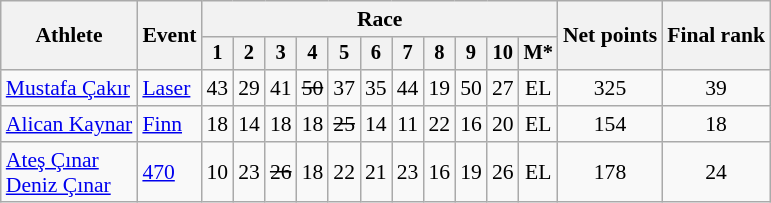<table class="wikitable" style="font-size:90%">
<tr>
<th rowspan="2">Athlete</th>
<th rowspan="2">Event</th>
<th colspan=11>Race</th>
<th rowspan=2>Net points</th>
<th rowspan=2>Final rank</th>
</tr>
<tr style="font-size:95%">
<th>1</th>
<th>2</th>
<th>3</th>
<th>4</th>
<th>5</th>
<th>6</th>
<th>7</th>
<th>8</th>
<th>9</th>
<th>10</th>
<th>M*</th>
</tr>
<tr align=center>
<td align=left><a href='#'>Mustafa Çakır</a></td>
<td align=left><a href='#'>Laser</a></td>
<td>43</td>
<td>29</td>
<td>41</td>
<td><s>50</s></td>
<td>37</td>
<td>35</td>
<td>44</td>
<td>19</td>
<td>50</td>
<td>27</td>
<td>EL</td>
<td>325</td>
<td>39</td>
</tr>
<tr align=center>
<td align=left><a href='#'>Alican Kaynar</a></td>
<td align=left><a href='#'>Finn</a></td>
<td>18</td>
<td>14</td>
<td>18</td>
<td>18</td>
<td><s>25</s></td>
<td>14</td>
<td>11</td>
<td>22</td>
<td>16</td>
<td>20</td>
<td>EL</td>
<td>154</td>
<td>18</td>
</tr>
<tr align=center>
<td align=left><a href='#'>Ateş Çınar</a> <br><a href='#'>Deniz Çınar</a> </td>
<td align=left><a href='#'>470</a></td>
<td>10</td>
<td>23</td>
<td><s>26</s></td>
<td>18</td>
<td>22</td>
<td>21</td>
<td>23</td>
<td>16</td>
<td>19</td>
<td>26</td>
<td>EL</td>
<td>178</td>
<td>24</td>
</tr>
</table>
